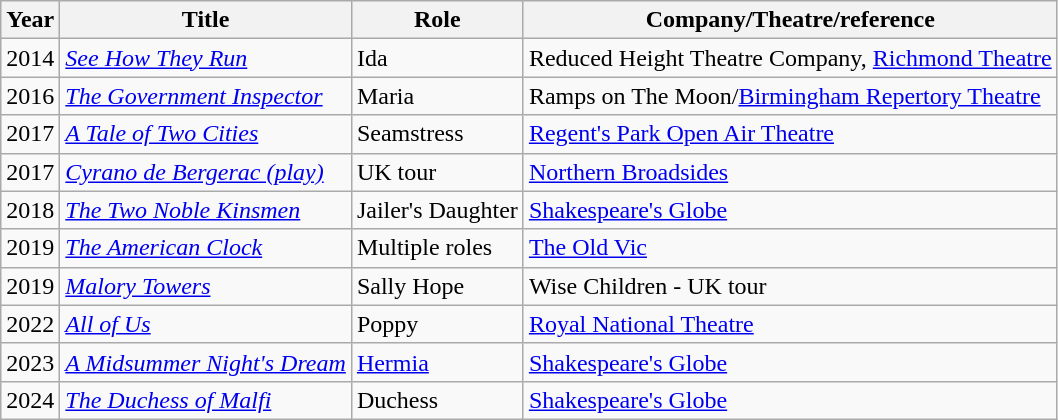<table class="wikitable sortable">
<tr>
<th>Year</th>
<th>Title</th>
<th>Role</th>
<th>Company/Theatre/reference</th>
</tr>
<tr>
<td>2014</td>
<td><em><a href='#'>See How They Run</a></em></td>
<td>Ida</td>
<td>Reduced Height Theatre Company, <a href='#'>Richmond Theatre</a></td>
</tr>
<tr>
<td>2016</td>
<td><em><a href='#'>The Government Inspector</a></em></td>
<td>Maria</td>
<td>Ramps on The Moon/<a href='#'>Birmingham Repertory Theatre</a></td>
</tr>
<tr>
<td>2017</td>
<td><em><a href='#'>A Tale of Two Cities</a></em></td>
<td>Seamstress</td>
<td><a href='#'>Regent's Park Open Air Theatre</a></td>
</tr>
<tr>
<td>2017</td>
<td><em><a href='#'>Cyrano de Bergerac (play)</a></em></td>
<td>UK tour</td>
<td><a href='#'>Northern Broadsides</a></td>
</tr>
<tr>
<td>2018</td>
<td><em><a href='#'>The Two Noble Kinsmen</a></em></td>
<td>Jailer's Daughter</td>
<td><a href='#'>Shakespeare's Globe</a></td>
</tr>
<tr>
<td>2019</td>
<td><em><a href='#'>The American Clock</a></em></td>
<td>Multiple roles</td>
<td><a href='#'>The Old Vic</a></td>
</tr>
<tr>
<td>2019</td>
<td><em><a href='#'>Malory Towers</a></em></td>
<td>Sally Hope</td>
<td>Wise Children - UK tour</td>
</tr>
<tr>
<td>2022</td>
<td><em><a href='#'>All of Us</a></em></td>
<td>Poppy</td>
<td><a href='#'>Royal National Theatre</a></td>
</tr>
<tr>
<td>2023</td>
<td><em><a href='#'>A Midsummer Night's Dream</a></em></td>
<td><a href='#'>Hermia</a></td>
<td><a href='#'>Shakespeare's Globe</a></td>
</tr>
<tr>
<td>2024</td>
<td><em><a href='#'>The Duchess of Malfi</a></em></td>
<td>Duchess</td>
<td><a href='#'>Shakespeare's Globe</a></td>
</tr>
</table>
